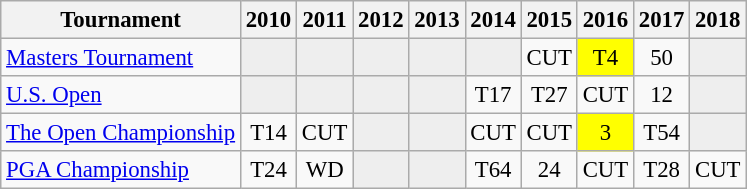<table class="wikitable" style="font-size:95%;text-align:center;">
<tr>
<th>Tournament</th>
<th>2010</th>
<th>2011</th>
<th>2012</th>
<th>2013</th>
<th>2014</th>
<th>2015</th>
<th>2016</th>
<th>2017</th>
<th>2018</th>
</tr>
<tr>
<td align=left><a href='#'>Masters Tournament</a></td>
<td style="background:#eeeeee;"></td>
<td style="background:#eeeeee;"></td>
<td style="background:#eeeeee;"></td>
<td style="background:#eeeeee;"></td>
<td style="background:#eeeeee;"></td>
<td>CUT</td>
<td style="background:yellow;">T4</td>
<td>50</td>
<td style="background:#eeeeee;"></td>
</tr>
<tr>
<td align=left><a href='#'>U.S. Open</a></td>
<td style="background:#eeeeee;"></td>
<td style="background:#eeeeee;"></td>
<td style="background:#eeeeee;"></td>
<td style="background:#eeeeee;"></td>
<td>T17</td>
<td>T27</td>
<td>CUT</td>
<td>12</td>
<td style="background:#eeeeee;"></td>
</tr>
<tr>
<td align=left><a href='#'>The Open Championship</a></td>
<td>T14</td>
<td>CUT</td>
<td style="background:#eeeeee;"></td>
<td style="background:#eeeeee;"></td>
<td>CUT</td>
<td>CUT</td>
<td style="background:yellow;">3</td>
<td>T54</td>
<td style="background:#eeeeee;"></td>
</tr>
<tr>
<td align=left><a href='#'>PGA Championship</a></td>
<td>T24</td>
<td>WD</td>
<td style="background:#eeeeee;"></td>
<td style="background:#eeeeee;"></td>
<td>T64</td>
<td>24</td>
<td>CUT</td>
<td>T28</td>
<td>CUT</td>
</tr>
</table>
